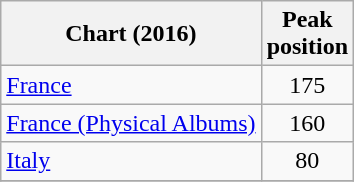<table class="wikitable sortable plainrowheaders">
<tr>
<th scope="col">Chart (2016)</th>
<th scope="col">Peak<br>position</th>
</tr>
<tr>
<td align="left"><a href='#'>France</a></td>
<td align="center">175</td>
</tr>
<tr>
<td align="left"><a href='#'>France (Physical Albums)</a></td>
<td align="center">160</td>
</tr>
<tr>
<td align="left"><a href='#'>Italy</a></td>
<td align="center">80</td>
</tr>
<tr>
</tr>
</table>
